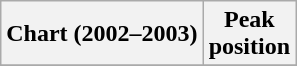<table class="wikitable sortable">
<tr>
<th align="left">Chart (2002–2003)</th>
<th align="center">Peak<br>position</th>
</tr>
<tr>
</tr>
</table>
